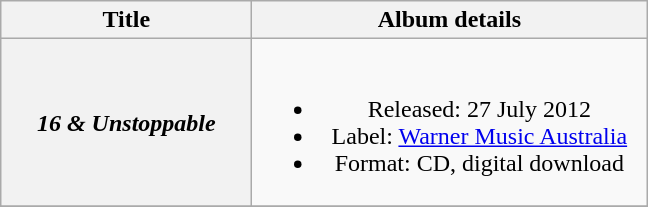<table class="wikitable plainrowheaders" style="text-align:center;" border="1">
<tr>
<th scope="col" style="width:10em;">Title</th>
<th scope="col" style="width:16em;">Album details</th>
</tr>
<tr>
<th scope="row"><em>16 & Unstoppable</em></th>
<td><br><ul><li>Released: 27 July 2012</li><li>Label: <a href='#'>Warner Music Australia</a></li><li>Format: CD, digital download</li></ul></td>
</tr>
<tr>
</tr>
</table>
